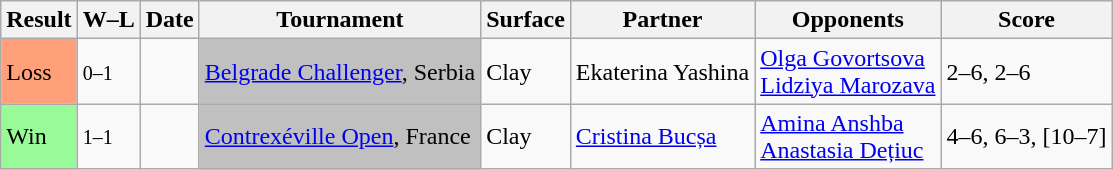<table class="sortable wikitable">
<tr>
<th>Result</th>
<th class="unsortable">W–L</th>
<th>Date</th>
<th>Tournament</th>
<th>Surface</th>
<th>Partner</th>
<th>Opponents</th>
<th class="unsortable">Score</th>
</tr>
<tr>
<td style="background:#ffa07a;">Loss</td>
<td><small>0–1</small></td>
<td><a href='#'></a></td>
<td bgcolor=silver><a href='#'>Belgrade Challenger</a>, Serbia</td>
<td>Clay</td>
<td> Ekaterina Yashina</td>
<td> <a href='#'>Olga Govortsova</a> <br>  <a href='#'>Lidziya Marozava</a></td>
<td>2–6, 2–6</td>
</tr>
<tr>
<td style="background:#98fb98;">Win</td>
<td><small>1–1</small></td>
<td><a href='#'></a></td>
<td bgcolor=silver><a href='#'>Contrexéville Open</a>, France</td>
<td>Clay</td>
<td> <a href='#'>Cristina Bucșa</a></td>
<td> <a href='#'>Amina Anshba</a> <br>  <a href='#'>Anastasia Dețiuc</a></td>
<td>4–6, 6–3, [10–7]</td>
</tr>
</table>
